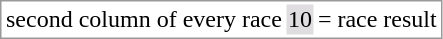<table border="0" style="border: 1px solid #999; background-color:#FFFFFF; text-align:center">
<tr>
<td>second column of every race</td>
<td style="background:#DFDDDF;">10</td>
<td>= race result</td>
</tr>
</table>
